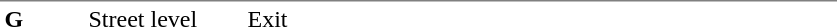<table table border=0 cellspacing=0 cellpadding=3>
<tr>
<td style="border-top:solid 1px gray;" width=50 valign=top><strong>G</strong></td>
<td style="border-top:solid 1px gray;" width=100 valign=top>Street level</td>
<td style="border-top:solid 1px gray;" width=390 valign=top>Exit</td>
</tr>
</table>
